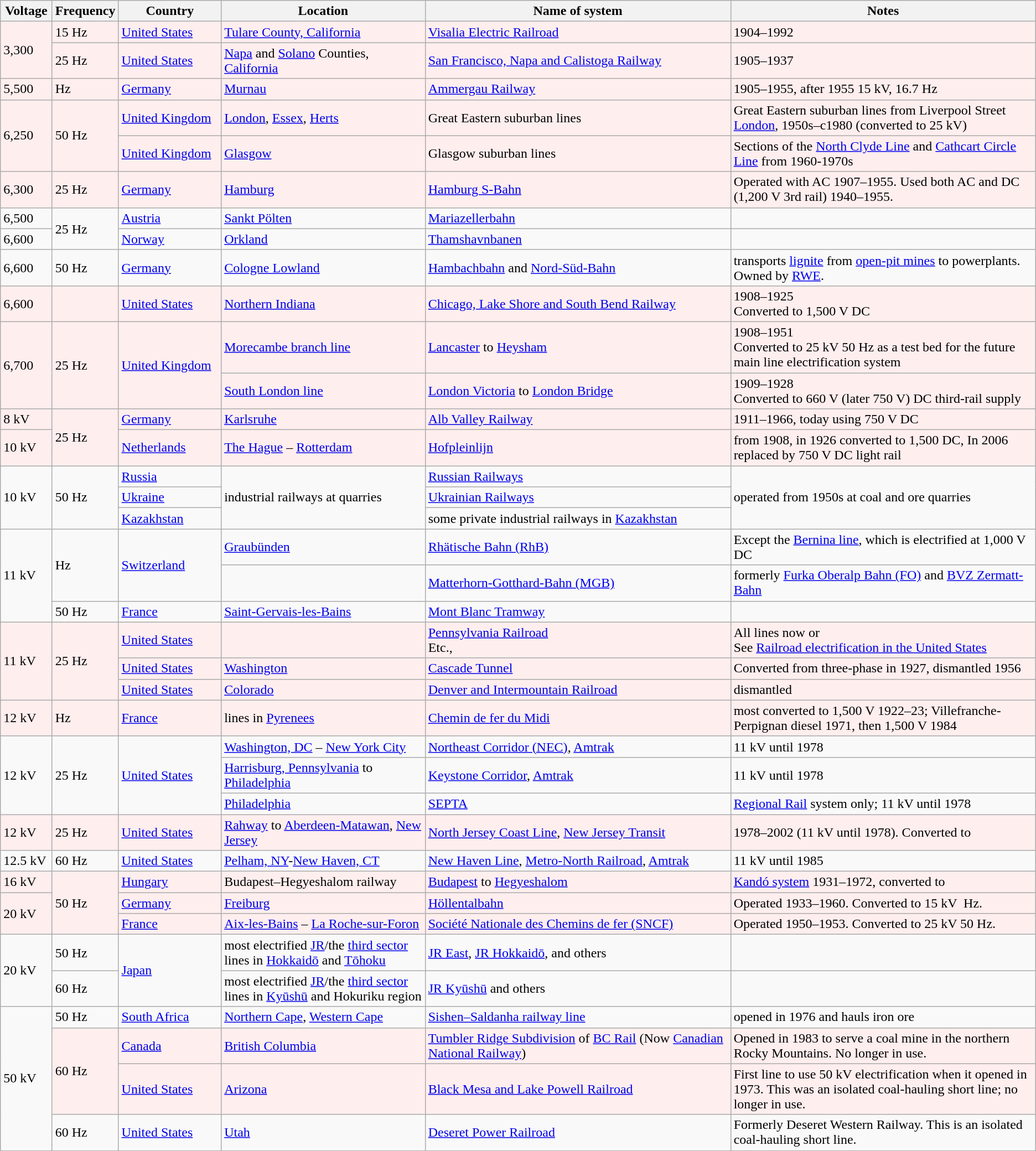<table class="wikitable">
<tr>
<th style="width:5%">Voltage</th>
<th style="width:5%">Frequency</th>
<th style="width:10%">Country</th>
<th style="width:20%">Location</th>
<th style="width:30%">Name of system</th>
<th style="width:30%">Notes</th>
</tr>
<tr style="background:#fee">
<td rowspan="2">3,300</td>
<td>15 Hz</td>
<td><a href='#'>United States</a></td>
<td><a href='#'>Tulare County, California</a></td>
<td><a href='#'>Visalia Electric Railroad</a></td>
<td>1904–1992</td>
</tr>
<tr style="background:#fee">
<td>25 Hz</td>
<td><a href='#'>United States</a></td>
<td><a href='#'>Napa</a> and <a href='#'>Solano</a> Counties, <a href='#'>California</a></td>
<td><a href='#'>San Francisco, Napa and Calistoga Railway</a></td>
<td>1905–1937</td>
</tr>
<tr style="background:#fee">
<td>5,500</td>
<td> Hz</td>
<td><a href='#'>Germany</a></td>
<td><a href='#'>Murnau</a></td>
<td><a href='#'>Ammergau Railway</a></td>
<td>1905–1955, after 1955 15 kV, 16.7 Hz</td>
</tr>
<tr style="background:#fee">
<td rowspan="2">6,250</td>
<td rowspan="2">50 Hz</td>
<td><a href='#'>United Kingdom</a></td>
<td><a href='#'>London</a>, <a href='#'>Essex</a>, <a href='#'>Herts</a></td>
<td>Great Eastern suburban lines</td>
<td>Great Eastern suburban lines from Liverpool Street <a href='#'>London</a>, 1950s–c1980 (converted to 25 kV)</td>
</tr>
<tr style="background:#fee">
<td><a href='#'>United Kingdom</a></td>
<td><a href='#'>Glasgow</a></td>
<td>Glasgow suburban lines</td>
<td>Sections of the <a href='#'>North Clyde Line</a> and <a href='#'>Cathcart Circle Line</a> from 1960-1970s</td>
</tr>
<tr style="background:#fee">
<td>6,300</td>
<td>25 Hz</td>
<td><a href='#'>Germany</a></td>
<td><a href='#'>Hamburg</a></td>
<td><a href='#'>Hamburg S-Bahn</a></td>
<td>Operated with AC 1907–1955. Used both AC and DC (1,200 V 3rd rail) 1940–1955.</td>
</tr>
<tr>
<td>6,500</td>
<td rowspan="2">25 Hz</td>
<td><a href='#'>Austria</a></td>
<td><a href='#'>Sankt Pölten</a></td>
<td><a href='#'>Mariazellerbahn</a></td>
<td></td>
</tr>
<tr>
<td>6,600</td>
<td><a href='#'>Norway</a></td>
<td><a href='#'>Orkland</a></td>
<td><a href='#'>Thamshavnbanen</a></td>
<td></td>
</tr>
<tr>
<td>6,600</td>
<td>50 Hz</td>
<td><a href='#'>Germany</a></td>
<td><a href='#'>Cologne Lowland</a></td>
<td><a href='#'>Hambachbahn</a> and <a href='#'>Nord-Süd-Bahn</a></td>
<td>transports <a href='#'>lignite</a> from <a href='#'>open-pit mines</a> to powerplants. Owned by <a href='#'>RWE</a>.</td>
</tr>
<tr style="background:#fee">
<td>6,600</td>
<td></td>
<td><a href='#'>United States</a></td>
<td><a href='#'>Northern Indiana</a></td>
<td><a href='#'>Chicago, Lake Shore and South Bend Railway</a></td>
<td>1908–1925<br>Converted to 1,500 V DC</td>
</tr>
<tr style="background:#fee">
<td rowspan="2">6,700</td>
<td rowspan="2">25 Hz</td>
<td rowspan="2"><a href='#'>United Kingdom</a></td>
<td><a href='#'>Morecambe branch line</a></td>
<td><a href='#'>Lancaster</a> to <a href='#'>Heysham</a></td>
<td>1908–1951<br>Converted to 25 kV 50 Hz as a test bed for the future main line electrification system</td>
</tr>
<tr style="background:#fee">
<td><a href='#'>South London line</a></td>
<td><a href='#'>London Victoria</a> to <a href='#'>London Bridge</a></td>
<td>1909–1928<br>Converted to 660 V (later 750 V) DC third-rail supply<br></td>
</tr>
<tr style="background:#fee">
<td>8 kV</td>
<td rowspan="2">25 Hz</td>
<td><a href='#'>Germany</a></td>
<td><a href='#'>Karlsruhe</a></td>
<td><a href='#'>Alb Valley Railway</a></td>
<td>1911–1966, today using 750 V DC</td>
</tr>
<tr style="background:#fee">
<td>10 kV</td>
<td><a href='#'>Netherlands</a></td>
<td><a href='#'>The Hague</a> – <a href='#'>Rotterdam</a></td>
<td><a href='#'>Hofpleinlijn</a></td>
<td>from 1908, in 1926 converted to 1,500 DC, In 2006 replaced by 750 V DC light rail</td>
</tr>
<tr>
<td rowspan="3">10 kV</td>
<td rowspan="3">50 Hz</td>
<td><a href='#'>Russia</a></td>
<td rowspan="3">industrial railways at quarries</td>
<td><a href='#'>Russian Railways</a></td>
<td rowspan="3">operated from 1950s at coal and ore quarries</td>
</tr>
<tr>
<td><a href='#'>Ukraine</a></td>
<td><a href='#'>Ukrainian Railways</a></td>
</tr>
<tr>
<td><a href='#'>Kazakhstan</a></td>
<td>some private industrial railways in <a href='#'>Kazakhstan</a></td>
</tr>
<tr>
<td rowspan="3">11 kV</td>
<td rowspan="2"> Hz</td>
<td rowspan="2"><a href='#'>Switzerland</a></td>
<td><a href='#'>Graubünden</a></td>
<td><a href='#'>Rhätische Bahn (RhB)</a></td>
<td>Except the <a href='#'>Bernina line</a>, which is electrified at 1,000 V DC</td>
</tr>
<tr>
<td></td>
<td><a href='#'>Matterhorn-Gotthard-Bahn (MGB)</a></td>
<td>formerly <a href='#'>Furka Oberalp Bahn (FO)</a> and <a href='#'>BVZ Zermatt-Bahn</a></td>
</tr>
<tr>
<td>50 Hz</td>
<td><a href='#'>France</a></td>
<td><a href='#'>Saint-Gervais-les-Bains</a></td>
<td><a href='#'>Mont Blanc Tramway</a></td>
<td></td>
</tr>
<tr style="background:#fee">
<td rowspan="3">11 kV</td>
<td rowspan="3">25 Hz</td>
<td><a href='#'>United States</a></td>
<td></td>
<td><a href='#'>Pennsylvania Railroad</a><br>Etc.,</td>
<td>All lines now  or <br>See <a href='#'>Railroad electrification in the United States</a></td>
</tr>
<tr style="background:#fee">
<td><a href='#'>United States</a></td>
<td><a href='#'>Washington</a></td>
<td><a href='#'>Cascade Tunnel</a></td>
<td>Converted from three-phase  in 1927, dismantled 1956</td>
</tr>
<tr style="background:#fee">
<td><a href='#'>United States</a></td>
<td><a href='#'>Colorado</a></td>
<td><a href='#'>Denver and Intermountain Railroad</a></td>
<td>dismantled </td>
</tr>
<tr style="background:#fee">
<td>12 kV</td>
<td> Hz</td>
<td><a href='#'>France</a></td>
<td>lines in <a href='#'>Pyrenees</a></td>
<td><a href='#'>Chemin de fer du Midi</a></td>
<td>most converted to 1,500 V 1922–23; Villefranche-Perpignan diesel 1971, then 1,500 V 1984</td>
</tr>
<tr>
<td rowspan="3">12 kV</td>
<td rowspan="3">25 Hz</td>
<td rowspan="3"><a href='#'>United States</a></td>
<td><a href='#'>Washington, DC</a> – <a href='#'>New York City</a></td>
<td><a href='#'>Northeast Corridor (NEC)</a>, <a href='#'>Amtrak</a></td>
<td>11 kV until 1978</td>
</tr>
<tr>
<td><a href='#'>Harrisburg, Pennsylvania</a> to <a href='#'>Philadelphia</a></td>
<td><a href='#'>Keystone Corridor</a>, <a href='#'>Amtrak</a></td>
<td>11 kV until 1978</td>
</tr>
<tr>
<td><a href='#'>Philadelphia</a></td>
<td><a href='#'>SEPTA</a></td>
<td><a href='#'>Regional Rail</a> system only; 11 kV until 1978</td>
</tr>
<tr style="background:#fee">
<td>12 kV</td>
<td>25 Hz</td>
<td><a href='#'>United States</a></td>
<td><a href='#'>Rahway</a> to <a href='#'>Aberdeen-Matawan</a>, <a href='#'>New Jersey</a></td>
<td><a href='#'>North Jersey Coast Line</a>, <a href='#'>New Jersey Transit</a></td>
<td>1978–2002 (11 kV until 1978). Converted to </td>
</tr>
<tr>
<td>12.5 kV</td>
<td>60 Hz</td>
<td><a href='#'>United States</a></td>
<td><a href='#'>Pelham, NY</a>-<a href='#'>New Haven, CT</a></td>
<td><a href='#'>New Haven Line</a>, <a href='#'>Metro-North Railroad</a>, <a href='#'>Amtrak</a></td>
<td>11 kV until 1985</td>
</tr>
<tr style="background:#fee">
<td>16 kV</td>
<td rowspan="3">50 Hz</td>
<td><a href='#'>Hungary</a></td>
<td>Budapest–Hegyeshalom railway</td>
<td><a href='#'>Budapest</a> to <a href='#'>Hegyeshalom</a></td>
<td><a href='#'>Kandó system</a> 1931–1972, converted to <br></td>
</tr>
<tr style="background:#fee">
<td rowspan="2">20 kV</td>
<td><a href='#'>Germany</a></td>
<td><a href='#'>Freiburg</a></td>
<td><a href='#'>Höllentalbahn</a></td>
<td>Operated 1933–1960. Converted to 15 kV  Hz.</td>
</tr>
<tr style="background:#fee">
<td><a href='#'>France</a></td>
<td><a href='#'>Aix-les-Bains</a> – <a href='#'>La Roche-sur-Foron</a></td>
<td><a href='#'>Société Nationale des Chemins de fer (SNCF)</a></td>
<td>Operated 1950–1953. Converted to 25 kV 50 Hz.</td>
</tr>
<tr>
<td rowspan="2">20 kV</td>
<td>50 Hz</td>
<td rowspan="2"><a href='#'>Japan</a></td>
<td>most electrified <a href='#'>JR</a>/the <a href='#'>third sector</a> lines in <a href='#'>Hokkaidō</a> and <a href='#'>Tōhoku</a></td>
<td><a href='#'>JR East</a>, <a href='#'>JR Hokkaidō</a>, and others</td>
<td></td>
</tr>
<tr>
<td>60 Hz</td>
<td>most electrified <a href='#'>JR</a>/the <a href='#'>third sector</a> lines in <a href='#'>Kyūshū</a> and Hokuriku region</td>
<td><a href='#'>JR Kyūshū</a> and others</td>
<td></td>
</tr>
<tr>
<td rowspan="4">50 kV</td>
<td>50 Hz</td>
<td><a href='#'>South Africa</a></td>
<td><a href='#'>Northern Cape</a>, <a href='#'>Western Cape</a></td>
<td><a href='#'>Sishen–Saldanha railway line</a></td>
<td>opened in 1976 and hauls iron ore</td>
</tr>
<tr style="background:#fee">
<td rowspan="2">60 Hz</td>
<td><a href='#'>Canada</a></td>
<td><a href='#'>British Columbia</a></td>
<td><a href='#'>Tumbler Ridge Subdivision</a> of <a href='#'>BC Rail</a> (Now <a href='#'>Canadian National Railway</a>)</td>
<td>Opened in 1983 to serve a coal mine in the northern Rocky Mountains. No longer in use.</td>
</tr>
<tr style="background:#fee">
<td><a href='#'>United States</a></td>
<td><a href='#'>Arizona</a></td>
<td><a href='#'>Black Mesa and Lake Powell Railroad</a></td>
<td>First line to use 50 kV electrification when it opened in 1973. This was an isolated coal-hauling short line; no longer in use.</td>
</tr>
<tr>
<td>60 Hz</td>
<td><a href='#'>United States</a></td>
<td><a href='#'>Utah</a></td>
<td><a href='#'>Deseret Power Railroad</a></td>
<td>Formerly Deseret Western Railway. This is an isolated coal-hauling short line.</td>
</tr>
</table>
